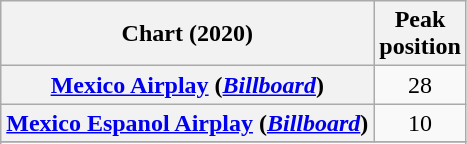<table class="wikitable sortable plainrowheaders" style="text-align:center">
<tr>
<th scope="col">Chart (2020)</th>
<th scope="col">Peak<br> position</th>
</tr>
<tr>
<th scope="row"><a href='#'>Mexico Airplay</a> (<a href='#'><em>Billboard</em></a>)</th>
<td>28</td>
</tr>
<tr>
<th scope="row"><a href='#'>Mexico Espanol Airplay</a> (<a href='#'><em>Billboard</em></a>)</th>
<td>10</td>
</tr>
<tr>
</tr>
<tr>
</tr>
<tr>
</tr>
<tr>
</tr>
</table>
